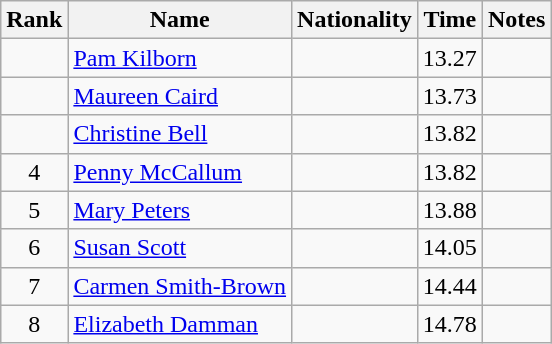<table class="wikitable sortable" style=" text-align:center;">
<tr>
<th scope=col>Rank</th>
<th scope=col>Name</th>
<th scope=col>Nationality</th>
<th scope=col>Time</th>
<th scope=col>Notes</th>
</tr>
<tr>
<td></td>
<td style="text-align:left;"><a href='#'>Pam Kilborn</a></td>
<td style="text-align:left;"></td>
<td>13.27</td>
<td></td>
</tr>
<tr>
<td></td>
<td style="text-align:left;"><a href='#'>Maureen Caird</a></td>
<td style="text-align:left;"></td>
<td>13.73</td>
<td></td>
</tr>
<tr>
<td></td>
<td style="text-align:left;"><a href='#'>Christine Bell</a></td>
<td style="text-align:left;"></td>
<td>13.82</td>
<td></td>
</tr>
<tr>
<td>4</td>
<td style="text-align:left;"><a href='#'>Penny McCallum</a></td>
<td style="text-align:left;"></td>
<td>13.82</td>
<td></td>
</tr>
<tr>
<td>5</td>
<td style="text-align:left;"><a href='#'>Mary Peters</a></td>
<td style="text-align:left;"></td>
<td>13.88</td>
<td></td>
</tr>
<tr>
<td>6</td>
<td style="text-align:left;"><a href='#'>Susan Scott</a></td>
<td style="text-align:left;"></td>
<td>14.05</td>
<td></td>
</tr>
<tr>
<td>7</td>
<td style="text-align:left;"><a href='#'>Carmen Smith-Brown</a></td>
<td style="text-align:left;"></td>
<td>14.44</td>
<td></td>
</tr>
<tr>
<td>8</td>
<td style="text-align:left;"><a href='#'>Elizabeth Damman</a></td>
<td style="text-align:left;"></td>
<td>14.78</td>
<td></td>
</tr>
</table>
